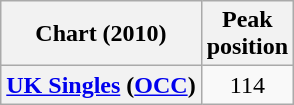<table class="wikitable plainrowheaders" style="text-align:center">
<tr>
<th scope="col">Chart (2010)</th>
<th scope="col">Peak<br>position</th>
</tr>
<tr>
<th scope="row"><a href='#'>UK Singles</a> (<a href='#'>OCC</a>)</th>
<td>114</td>
</tr>
</table>
